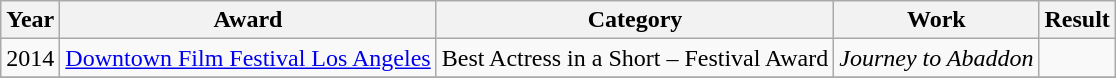<table class="wikitable sortable">
<tr>
<th>Year</th>
<th>Award</th>
<th>Category</th>
<th>Work</th>
<th>Result</th>
</tr>
<tr>
<td>2014</td>
<td><a href='#'>Downtown Film Festival Los Angeles</a></td>
<td>Best Actress in a Short – Festival Award</td>
<td><em>Journey to Abaddon</em></td>
<td></td>
</tr>
<tr>
</tr>
</table>
